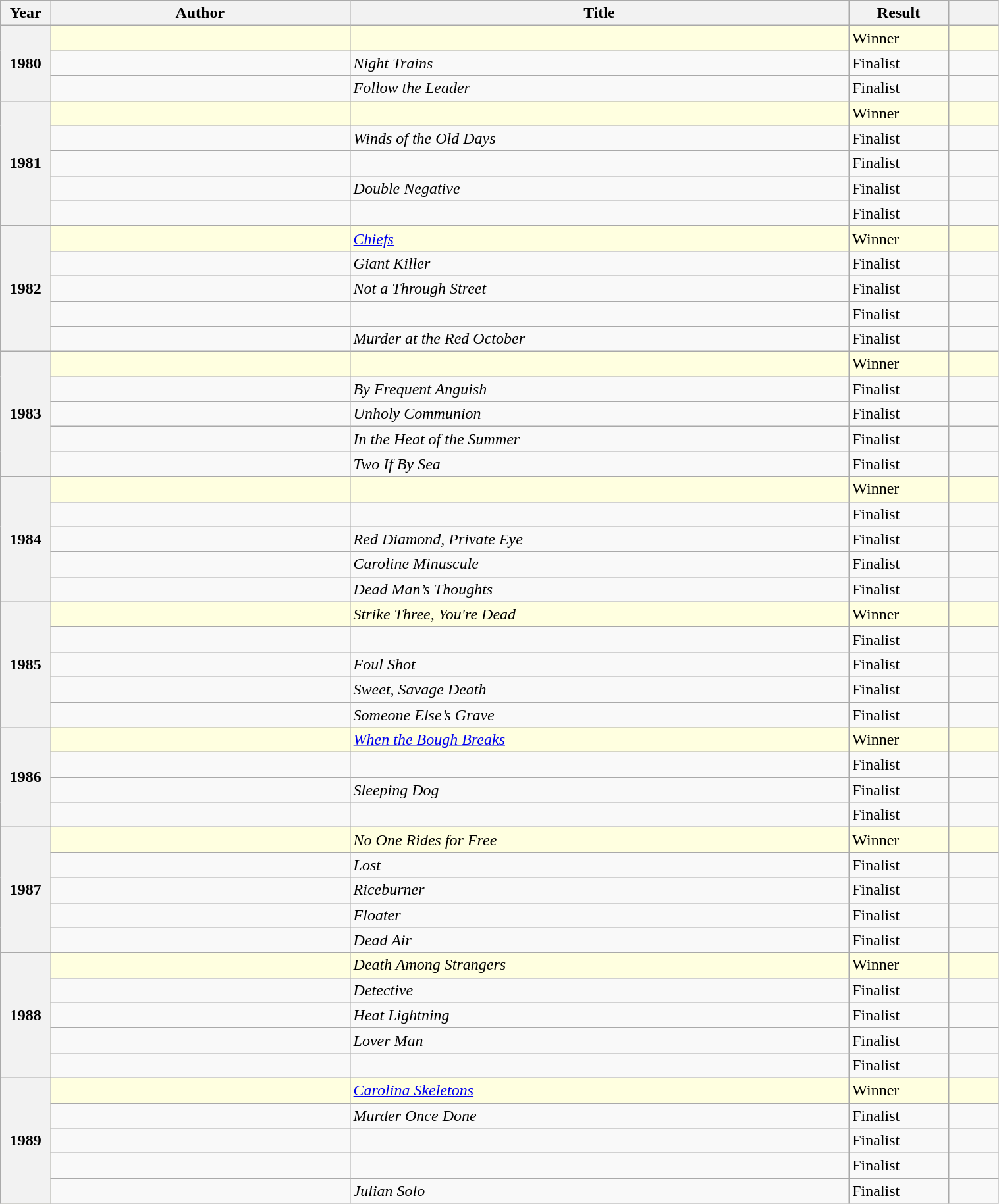<table class="wikitable sortable mw-collapsible" style="width:80%">
<tr>
<th scope="col" width="5%">Year</th>
<th scope="col" width="30%">Author</th>
<th scope="col" width="50%">Title</th>
<th scope="col" width="10%">Result</th>
<th scope="col" width="5%"></th>
</tr>
<tr style="background:lightyellow;">
<th rowspan="3">1980</th>
<td></td>
<td><em></em></td>
<td>Winner</td>
<td></td>
</tr>
<tr>
<td></td>
<td><em>Night Trains</em></td>
<td>Finalist</td>
<td></td>
</tr>
<tr>
<td></td>
<td><em>Follow the Leader</em></td>
<td>Finalist</td>
<td></td>
</tr>
<tr style="background:lightyellow;">
<th rowspan="5">1981</th>
<td></td>
<td><em></em></td>
<td>Winner</td>
<td></td>
</tr>
<tr>
<td></td>
<td><em>Winds of the Old Days</em></td>
<td>Finalist</td>
<td></td>
</tr>
<tr>
<td></td>
<td></td>
<td>Finalist</td>
<td></td>
</tr>
<tr>
<td></td>
<td><em>Double Negative</em></td>
<td>Finalist</td>
<td></td>
</tr>
<tr>
<td></td>
<td></td>
<td>Finalist</td>
<td></td>
</tr>
<tr style="background:lightyellow;">
<th rowspan="5">1982</th>
<td></td>
<td><a href='#'><em>Chiefs</em></a></td>
<td>Winner</td>
<td></td>
</tr>
<tr>
<td></td>
<td><em>Giant Killer</em></td>
<td>Finalist</td>
<td></td>
</tr>
<tr>
<td></td>
<td><em>Not a Through Street</em></td>
<td>Finalist</td>
<td></td>
</tr>
<tr>
<td></td>
<td></td>
<td>Finalist</td>
<td></td>
</tr>
<tr>
<td></td>
<td><em>Murder at the Red October</em></td>
<td>Finalist</td>
<td></td>
</tr>
<tr style="background:lightyellow;">
<th rowspan="5">1983</th>
<td></td>
<td><em></em></td>
<td>Winner</td>
<td></td>
</tr>
<tr>
<td></td>
<td><em>By Frequent Anguish</em></td>
<td>Finalist</td>
<td></td>
</tr>
<tr>
<td></td>
<td><em>Unholy Communion</em></td>
<td>Finalist</td>
<td></td>
</tr>
<tr>
<td></td>
<td><em>In the Heat of the Summer</em></td>
<td>Finalist</td>
<td></td>
</tr>
<tr>
<td></td>
<td><em>Two If By Sea</em></td>
<td>Finalist</td>
<td></td>
</tr>
<tr style="background:lightyellow;">
<th rowspan="5">1984</th>
<td></td>
<td><em></em></td>
<td>Winner</td>
<td></td>
</tr>
<tr>
<td></td>
<td></td>
<td>Finalist</td>
<td></td>
</tr>
<tr>
<td></td>
<td><em>Red Diamond, Private Eye</em></td>
<td>Finalist</td>
<td></td>
</tr>
<tr>
<td></td>
<td><em>Caroline Minuscule</em></td>
<td>Finalist</td>
<td></td>
</tr>
<tr>
<td></td>
<td><em>Dead Man’s Thoughts</em></td>
<td>Finalist</td>
<td></td>
</tr>
<tr style="background:lightyellow;">
<th rowspan="5">1985</th>
<td></td>
<td><em>Strike Three, You're Dead</em></td>
<td>Winner</td>
<td></td>
</tr>
<tr>
<td></td>
<td></td>
<td>Finalist</td>
<td></td>
</tr>
<tr>
<td></td>
<td><em>Foul Shot</em></td>
<td>Finalist</td>
<td></td>
</tr>
<tr>
<td></td>
<td><em>Sweet, Savage Death</em></td>
<td>Finalist</td>
<td></td>
</tr>
<tr>
<td></td>
<td><em>Someone Else’s Grave</em></td>
<td>Finalist</td>
<td></td>
</tr>
<tr style="background:lightyellow;">
<th rowspan="4">1986</th>
<td></td>
<td><em><a href='#'>When the Bough Breaks</a></em></td>
<td>Winner</td>
<td></td>
</tr>
<tr>
<td></td>
<td></td>
<td>Finalist</td>
<td></td>
</tr>
<tr>
<td></td>
<td><em>Sleeping Dog</em></td>
<td>Finalist</td>
<td></td>
</tr>
<tr>
<td></td>
<td></td>
<td>Finalist</td>
<td></td>
</tr>
<tr style="background:lightyellow;">
<th rowspan="5">1987</th>
<td></td>
<td><em>No One Rides for Free</em></td>
<td>Winner</td>
<td></td>
</tr>
<tr>
<td></td>
<td><em>Lost</em></td>
<td>Finalist</td>
<td></td>
</tr>
<tr>
<td></td>
<td><em>Riceburner</em></td>
<td>Finalist</td>
<td></td>
</tr>
<tr>
<td></td>
<td><em>Floater</em></td>
<td>Finalist</td>
<td></td>
</tr>
<tr>
<td></td>
<td><em>Dead Air</em></td>
<td>Finalist</td>
<td></td>
</tr>
<tr style="background:lightyellow;">
<th rowspan="5">1988</th>
<td></td>
<td><em>Death Among Strangers</em></td>
<td>Winner</td>
<td></td>
</tr>
<tr>
<td></td>
<td><em>Detective</em></td>
<td>Finalist</td>
<td></td>
</tr>
<tr>
<td></td>
<td><em>Heat Lightning</em></td>
<td>Finalist</td>
<td></td>
</tr>
<tr>
<td></td>
<td><em>Lover Man</em></td>
<td>Finalist</td>
<td></td>
</tr>
<tr>
<td></td>
<td></td>
<td>Finalist</td>
<td></td>
</tr>
<tr style="background:lightyellow;">
<th rowspan="5">1989</th>
<td></td>
<td><em><a href='#'>Carolina Skeletons</a></em></td>
<td>Winner</td>
<td></td>
</tr>
<tr>
<td></td>
<td><em>Murder Once Done</em></td>
<td>Finalist</td>
<td></td>
</tr>
<tr>
<td></td>
<td></td>
<td>Finalist</td>
<td></td>
</tr>
<tr>
<td></td>
<td></td>
<td>Finalist</td>
<td></td>
</tr>
<tr>
<td></td>
<td><em>Julian Solo</em></td>
<td>Finalist</td>
<td></td>
</tr>
</table>
